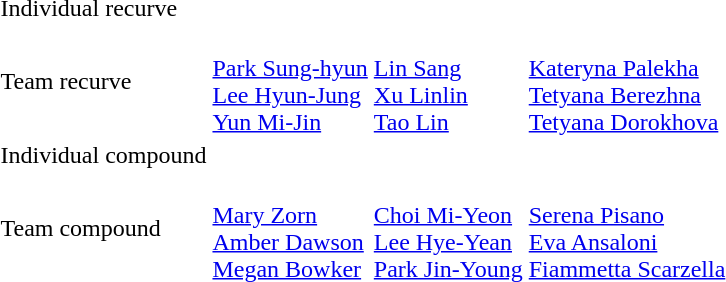<table>
<tr>
<td>Individual recurve</td>
<td></td>
<td></td>
<td></td>
</tr>
<tr>
<td>Team recurve</td>
<td><br><a href='#'>Park Sung-hyun</a><br><a href='#'>Lee Hyun-Jung</a><br><a href='#'>Yun Mi-Jin</a></td>
<td><br><a href='#'>Lin Sang</a><br><a href='#'>Xu Linlin</a><br><a href='#'>Tao Lin</a></td>
<td><br><a href='#'>Kateryna Palekha</a><br><a href='#'>Tetyana Berezhna</a><br><a href='#'>Tetyana Dorokhova</a></td>
</tr>
<tr>
<td>Individual compound</td>
<td></td>
<td></td>
<td></td>
</tr>
<tr>
<td>Team compound</td>
<td><br><a href='#'>Mary Zorn</a><br><a href='#'>Amber Dawson</a><br><a href='#'>Megan Bowker</a></td>
<td><br><a href='#'>Choi Mi-Yeon</a><br><a href='#'>Lee Hye-Yean</a><br><a href='#'>Park Jin-Young</a></td>
<td><br><a href='#'>Serena Pisano</a><br><a href='#'>Eva Ansaloni</a><br><a href='#'>Fiammetta Scarzella</a></td>
</tr>
</table>
